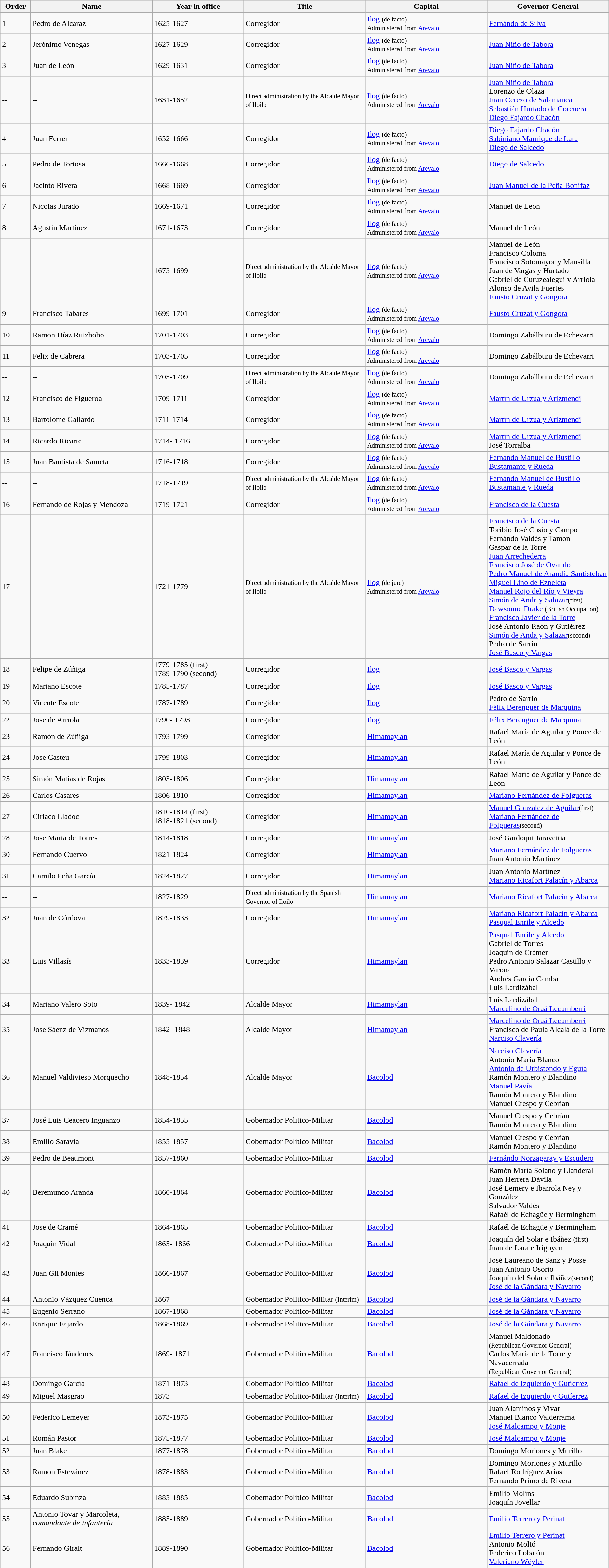<table class="wikitable">
<tr>
<th width=5%>Order</th>
<th width=20%>Name</th>
<th width=15%>Year in office</th>
<th width=20%>Title</th>
<th width=20%>Capital</th>
<th width=40%>Governor-General</th>
</tr>
<tr>
<td>1</td>
<td>Pedro de Alcaraz</td>
<td>1625-1627</td>
<td>Corregidor</td>
<td><a href='#'>Ilog</a> <small>(de facto)<br>Administered from <a href='#'>Arevalo</a></small></td>
<td><a href='#'>Fernándo de Silva</a></td>
</tr>
<tr>
<td>2</td>
<td>Jerónimo Venegas</td>
<td>1627-1629</td>
<td>Corregidor</td>
<td><a href='#'>Ilog</a> <small>(de facto)<br>Administered from <a href='#'>Arevalo</a></small></td>
<td><a href='#'>Juan Niño de Tabora</a></td>
</tr>
<tr>
<td>3</td>
<td>Juan de León</td>
<td>1629-1631</td>
<td>Corregidor</td>
<td><a href='#'>Ilog</a> <small>(de facto)<br>Administered from <a href='#'>Arevalo</a></small></td>
<td><a href='#'>Juan Niño de Tabora</a></td>
</tr>
<tr>
<td>--</td>
<td>--</td>
<td>1631-1652</td>
<td><small>Direct administration by the Alcalde Mayor of Iloilo</small></td>
<td><a href='#'>Ilog</a> <small>(de facto)<br>Administered from <a href='#'>Arevalo</a></small></td>
<td><a href='#'>Juan Niño de Tabora</a><br>Lorenzo de Olaza<br><a href='#'>Juan Cerezo de Salamanca</a><br><a href='#'>Sebastián Hurtado de Corcuera</a><br><a href='#'>Diego Fajardo Chacón</a></td>
</tr>
<tr>
<td>4</td>
<td>Juan Ferrer</td>
<td>1652-1666</td>
<td>Corregidor</td>
<td><a href='#'>Ilog</a> <small>(de facto)<br>Administered from <a href='#'>Arevalo</a></small></td>
<td><a href='#'>Diego Fajardo Chacón</a><br><a href='#'>Sabiniano Manrique de Lara</a><br><a href='#'>Diego de Salcedo</a></td>
</tr>
<tr>
<td>5</td>
<td>Pedro de Tortosa</td>
<td>1666-1668</td>
<td>Corregidor</td>
<td><a href='#'>Ilog</a> <small>(de facto)<br>Administered from <a href='#'>Arevalo</a></small></td>
<td><a href='#'>Diego de Salcedo</a></td>
</tr>
<tr>
<td>6</td>
<td>Jacinto Rivera</td>
<td>1668-1669</td>
<td>Corregidor</td>
<td><a href='#'>Ilog</a> <small>(de facto)<br>Administered from <a href='#'>Arevalo</a></small></td>
<td><a href='#'>Juan Manuel de la Peña Bonifaz</a></td>
</tr>
<tr>
<td>7</td>
<td>Nicolas Jurado</td>
<td>1669-1671</td>
<td>Corregidor</td>
<td><a href='#'>Ilog</a> <small>(de facto)<br>Administered from <a href='#'>Arevalo</a></small></td>
<td>Manuel de León</td>
</tr>
<tr>
<td>8</td>
<td>Agustin Martínez</td>
<td>1671-1673</td>
<td>Corregidor</td>
<td><a href='#'>Ilog</a> <small>(de facto)<br>Administered from <a href='#'>Arevalo</a></small></td>
<td>Manuel de León</td>
</tr>
<tr>
<td>--</td>
<td>--</td>
<td>1673-1699</td>
<td><small>Direct administration by the Alcalde Mayor of Iloilo</small></td>
<td><a href='#'>Ilog</a> <small>(de facto)<br>Administered from <a href='#'>Arevalo</a></small></td>
<td>Manuel de León<br>Francisco Coloma<br>Francisco Sotomayor y Mansilla<br>Juan de Vargas y Hurtado<br>Gabriel de Curuzealegui y Arriola<br>Alonso de Avila Fuertes<br><a href='#'>Fausto Cruzat y Gongora</a></td>
</tr>
<tr>
<td>9</td>
<td>Francisco Tabares</td>
<td>1699-1701</td>
<td>Corregidor</td>
<td><a href='#'>Ilog</a> <small>(de facto)<br>Administered from <a href='#'>Arevalo</a></small></td>
<td><a href='#'>Fausto Cruzat y Gongora</a></td>
</tr>
<tr>
<td>10</td>
<td>Ramon Díaz Ruizbobo</td>
<td>1701-1703</td>
<td>Corregidor</td>
<td><a href='#'>Ilog</a> <small>(de facto)<br>Administered from <a href='#'>Arevalo</a></small></td>
<td>Domingo Zabálburu de Echevarri</td>
</tr>
<tr>
<td>11</td>
<td>Felix de Cabrera</td>
<td>1703-1705</td>
<td>Corregidor</td>
<td><a href='#'>Ilog</a> <small>(de facto)<br>Administered from <a href='#'>Arevalo</a></small></td>
<td>Domingo Zabálburu de Echevarri</td>
</tr>
<tr>
<td>--</td>
<td>--</td>
<td>1705-1709</td>
<td><small>Direct administration by the Alcalde Mayor of Iloilo</small></td>
<td><a href='#'>Ilog</a> <small>(de facto)<br>Administered from <a href='#'>Arevalo</a></small></td>
<td>Domingo Zabálburu de Echevarri</td>
</tr>
<tr>
<td>12</td>
<td>Francisco de Figueroa</td>
<td>1709-1711</td>
<td>Corregidor</td>
<td><a href='#'>Ilog</a> <small>(de facto)<br>Administered from <a href='#'>Arevalo</a></small></td>
<td><a href='#'>Martín de Urzúa y Arizmendi</a></td>
</tr>
<tr>
<td>13</td>
<td>Bartolome Gallardo</td>
<td>1711-1714</td>
<td>Corregidor</td>
<td><a href='#'>Ilog</a> <small>(de facto)<br>Administered from <a href='#'>Arevalo</a></small></td>
<td><a href='#'>Martín de Urzúa y Arizmendi</a></td>
</tr>
<tr>
<td>14</td>
<td>Ricardo Ricarte</td>
<td>1714- 1716</td>
<td>Corregidor</td>
<td><a href='#'>Ilog</a> <small>(de facto)<br>Administered from <a href='#'>Arevalo</a></small></td>
<td><a href='#'>Martín de Urzúa y Arizmendi</a><br>José Torralba</td>
</tr>
<tr>
<td>15</td>
<td>Juan Bautista de Sameta</td>
<td>1716-1718</td>
<td>Corregidor</td>
<td><a href='#'>Ilog</a> <small>(de facto)<br>Administered from <a href='#'>Arevalo</a></small></td>
<td><a href='#'>Fernando Manuel de Bustillo Bustamante y Rueda</a></td>
</tr>
<tr>
<td>--</td>
<td>--</td>
<td>1718-1719</td>
<td><small>Direct administration by the Alcalde Mayor of Iloilo</small></td>
<td><a href='#'>Ilog</a> <small>(de facto)<br>Administered from <a href='#'>Arevalo</a></small></td>
<td><a href='#'>Fernando Manuel de Bustillo Bustamante y Rueda</a></td>
</tr>
<tr>
<td>16</td>
<td>Fernando de Rojas y Mendoza</td>
<td>1719-1721</td>
<td>Corregidor</td>
<td><a href='#'>Ilog</a> <small>(de facto)<br>Administered from <a href='#'>Arevalo</a></small></td>
<td><a href='#'>Francisco de la Cuesta</a></td>
</tr>
<tr>
<td>17</td>
<td>--</td>
<td>1721-1779</td>
<td><small>Direct administration by the Alcalde Mayor of Iloilo</small></td>
<td><a href='#'>Ilog</a> <small>(de jure)<br>Administered from <a href='#'>Arevalo</a></small></td>
<td><a href='#'>Francisco de la Cuesta</a><br>Toribio José Cosio y Campo<br>Fernándo Valdés y Tamon<br>Gaspar de la Torre<br><a href='#'>Juan Arrechederra</a><br><a href='#'>Francisco José de Ovando</a><br><a href='#'>Pedro Manuel de Arandía Santisteban</a><br><a href='#'>Miguel Lino de Ezpeleta</a><br><a href='#'>Manuel Rojo del Río y Vieyra</a><br><a href='#'>Simón de Anda y Salazar</a><small>(first)</small><br><a href='#'>Dawsonne Drake</a> <small>(British Occupation)</small><br><a href='#'>Francisco Javier de la Torre</a><br>José Antonio Raón y Gutiérrez<br><a href='#'>Simón de Anda y Salazar</a><small>(second)</small><br>Pedro de Sarrio<br><a href='#'>José Basco y Vargas</a></td>
</tr>
<tr>
<td>18</td>
<td>Felipe de Zúñiga</td>
<td>1779-1785 (first)<br>1789-1790 (second)</td>
<td>Corregidor</td>
<td><a href='#'>Ilog</a></td>
<td><a href='#'>José Basco y Vargas</a></td>
</tr>
<tr>
<td>19</td>
<td>Mariano Escote</td>
<td>1785-1787</td>
<td>Corregidor</td>
<td><a href='#'>Ilog</a></td>
<td><a href='#'>José Basco y Vargas</a></td>
</tr>
<tr>
<td>20</td>
<td>Vicente Escote</td>
<td>1787-1789</td>
<td>Corregidor</td>
<td><a href='#'>Ilog</a></td>
<td>Pedro de Sarrio<br><a href='#'>Félix Berenguer de Marquina</a></td>
</tr>
<tr>
<td>22</td>
<td>Jose de Arriola</td>
<td>1790- 1793</td>
<td>Corregidor</td>
<td><a href='#'>Ilog</a></td>
<td><a href='#'>Félix Berenguer de Marquina</a></td>
</tr>
<tr>
<td>23</td>
<td>Ramón de Zúñiga</td>
<td>1793-1799</td>
<td>Corregidor</td>
<td><a href='#'>Himamaylan</a></td>
<td>Rafael María de Aguilar y Ponce de León</td>
</tr>
<tr>
<td>24</td>
<td>Jose Casteu</td>
<td>1799-1803</td>
<td>Corregidor</td>
<td><a href='#'>Himamaylan</a></td>
<td>Rafael María de Aguilar y Ponce de León</td>
</tr>
<tr>
<td>25</td>
<td>Simón Matías de Rojas</td>
<td>1803-1806</td>
<td>Corregidor</td>
<td><a href='#'>Himamaylan</a></td>
<td>Rafael María de Aguilar y Ponce de León</td>
</tr>
<tr>
<td>26</td>
<td>Carlos Casares</td>
<td>1806-1810</td>
<td>Corregidor</td>
<td><a href='#'>Himamaylan</a></td>
<td><a href='#'>Mariano Fernández de Folgueras</a></td>
</tr>
<tr>
<td>27</td>
<td>Ciriaco Lladoc</td>
<td>1810-1814 (first)<br>1818-1821 (second)</td>
<td>Corregidor</td>
<td><a href='#'>Himamaylan</a></td>
<td><a href='#'>Manuel Gonzalez de Aguilar</a><small>(first)</small><br><a href='#'>Mariano Fernández de Folgueras</a><small>(second)</small></td>
</tr>
<tr>
<td>28</td>
<td>Jose Maria de Torres</td>
<td>1814-1818</td>
<td>Corregidor</td>
<td><a href='#'>Himamaylan</a></td>
<td>José Gardoqui Jaraveitia</td>
</tr>
<tr>
<td>30</td>
<td>Fernando Cuervo</td>
<td>1821-1824</td>
<td>Corregidor</td>
<td><a href='#'>Himamaylan</a></td>
<td><a href='#'>Mariano Fernández de Folgueras</a><br>Juan Antonio Martínez</td>
</tr>
<tr>
<td>31</td>
<td>Camilo Peña García</td>
<td>1824-1827</td>
<td>Corregidor</td>
<td><a href='#'>Himamaylan</a></td>
<td>Juan Antonio Martínez<br><a href='#'>Mariano Ricafort Palacín y Abarca</a></td>
</tr>
<tr>
<td>--</td>
<td>--</td>
<td>1827-1829</td>
<td><small>Direct administration by the Spanish Governor of Iloilo</small></td>
<td><a href='#'>Himamaylan</a></td>
<td><a href='#'>Mariano Ricafort Palacín y Abarca</a></td>
</tr>
<tr>
<td>32</td>
<td>Juan de Córdova</td>
<td>1829-1833</td>
<td>Corregidor</td>
<td><a href='#'>Himamaylan</a></td>
<td><a href='#'>Mariano Ricafort Palacín y Abarca</a><br><a href='#'>Pasqual Enrile y Alcedo</a></td>
</tr>
<tr>
<td>33</td>
<td>Luis Villasís</td>
<td>1833-1839</td>
<td>Corregidor</td>
<td><a href='#'>Himamaylan</a></td>
<td><a href='#'>Pasqual Enrile y Alcedo</a><br>Gabriel de Torres<br>Joaquín de Crámer<br>Pedro Antonio Salazar Castillo y Varona<br>Andrés García Camba<br>Luis Lardizábal</td>
</tr>
<tr>
<td>34</td>
<td>Mariano Valero Soto</td>
<td>1839- 1842</td>
<td>Alcalde Mayor</td>
<td><a href='#'>Himamaylan</a></td>
<td>Luis Lardizábal<br><a href='#'>Marcelino de Oraá Lecumberri</a></td>
</tr>
<tr>
<td>35</td>
<td>Jose Sáenz de Vizmanos</td>
<td>1842- 1848</td>
<td>Alcalde Mayor</td>
<td><a href='#'>Himamaylan</a></td>
<td><a href='#'>Marcelino de Oraá Lecumberri</a><br>Francisco de Paula Alcalá de la Torre<br><a href='#'>Narciso Clavería</a></td>
</tr>
<tr>
<td>36</td>
<td>Manuel Valdivieso Morquecho</td>
<td>1848-1854</td>
<td>Alcalde Mayor</td>
<td><a href='#'>Bacolod</a></td>
<td><a href='#'>Narciso Clavería</a><br>Antonio María Blanco<br><a href='#'>Antonio de Urbistondo y Eguía</a><br>Ramón Montero y Blandino<br><a href='#'>Manuel Pavía</a><br>Ramón Montero y Blandino<br>Manuel Crespo y Cebrían</td>
</tr>
<tr>
<td>37</td>
<td>José Luis Ceacero Inguanzo</td>
<td>1854-1855</td>
<td>Gobernador Politico-Militar</td>
<td><a href='#'>Bacolod</a></td>
<td>Manuel Crespo y Cebrían<br>Ramón Montero y Blandino</td>
</tr>
<tr>
<td>38</td>
<td>Emilio Saravia</td>
<td>1855-1857</td>
<td>Gobernador Politico-Militar</td>
<td><a href='#'>Bacolod</a></td>
<td>Manuel Crespo y Cebrían<br>Ramón Montero y Blandino</td>
</tr>
<tr>
<td>39</td>
<td>Pedro de Beaumont</td>
<td>1857-1860</td>
<td>Gobernador Politico-Militar</td>
<td><a href='#'>Bacolod</a></td>
<td><a href='#'>Fernándo Norzagaray y Escudero</a></td>
</tr>
<tr>
<td>40</td>
<td>Beremundo Aranda</td>
<td>1860-1864</td>
<td>Gobernador Politico-Militar</td>
<td><a href='#'>Bacolod</a></td>
<td>Ramón María Solano y Llanderal<br>Juan Herrera Dávila<br>José Lemery e Ibarrola Ney y González<br>Salvador Valdés<br>Rafaél de Echagüe y Bermingham</td>
</tr>
<tr>
<td>41</td>
<td>Jose de Cramé</td>
<td>1864-1865</td>
<td>Gobernador Politico-Militar</td>
<td><a href='#'>Bacolod</a></td>
<td>Rafaél de Echagüe y Bermingham</td>
</tr>
<tr>
<td>42</td>
<td>Joaquin Vidal</td>
<td>1865- 1866</td>
<td>Gobernador Politico-Militar</td>
<td><a href='#'>Bacolod</a></td>
<td>Joaquín del Solar e Ibáñez <small>(first)</small><br>Juan de Lara e Irigoyen</td>
</tr>
<tr>
<td>43</td>
<td>Juan Gil Montes</td>
<td>1866-1867</td>
<td>Gobernador Politico-Militar</td>
<td><a href='#'>Bacolod</a></td>
<td>José Laureano de Sanz y Posse<br>Juan Antonio Osorio<br>Joaquín del Solar e Ibáñez<small>(second)</small><br><a href='#'>José de la Gándara y Navarro</a></td>
</tr>
<tr>
<td>44</td>
<td>Antonio Vázquez Cuenca</td>
<td>1867</td>
<td>Gobernador Politico-Militar <small>(Interim)</small></td>
<td><a href='#'>Bacolod</a></td>
<td><a href='#'>José de la Gándara y Navarro</a></td>
</tr>
<tr>
<td>45</td>
<td>Eugenio Serrano</td>
<td>1867-1868</td>
<td>Gobernador Politico-Militar</td>
<td><a href='#'>Bacolod</a></td>
<td><a href='#'>José de la Gándara y Navarro</a></td>
</tr>
<tr>
<td>46</td>
<td>Enrique Fajardo</td>
<td>1868-1869</td>
<td>Gobernador Politico-Militar</td>
<td><a href='#'>Bacolod</a></td>
<td><a href='#'>José de la Gándara y Navarro</a></td>
</tr>
<tr>
<td>47</td>
<td>Francisco Jáudenes</td>
<td>1869- 1871</td>
<td>Gobernador Politico-Militar</td>
<td><a href='#'>Bacolod</a></td>
<td>Manuel Maldonado <br><small>(Republican Governor General)</small><br>Carlos María de la Torre y Navacerrada <br><small>(Republican Governor General)</small></td>
</tr>
<tr>
<td>48</td>
<td>Domingo García</td>
<td>1871-1873</td>
<td>Gobernador Politico-Militar</td>
<td><a href='#'>Bacolod</a></td>
<td><a href='#'>Rafael de Izquierdo y Gutíerrez</a></td>
</tr>
<tr>
<td>49</td>
<td>Miguel Masgrao</td>
<td>1873</td>
<td>Gobernador Politico-Militar <small>(Interim)</small></td>
<td><a href='#'>Bacolod</a></td>
<td><a href='#'>Rafael de Izquierdo y Gutíerrez</a></td>
</tr>
<tr>
<td>50</td>
<td>Federico Lemeyer</td>
<td>1873-1875</td>
<td>Gobernador Politico-Militar</td>
<td><a href='#'>Bacolod</a></td>
<td>Juan Alaminos y Vivar<br>Manuel Blanco Valderrama<br><a href='#'>José Malcampo y Monje</a></td>
</tr>
<tr>
<td>51</td>
<td>Román Pastor</td>
<td>1875-1877</td>
<td>Gobernador Politico-Militar</td>
<td><a href='#'>Bacolod</a></td>
<td><a href='#'>José Malcampo y Monje</a></td>
</tr>
<tr>
<td>52</td>
<td>Juan Blake</td>
<td>1877-1878</td>
<td>Gobernador Politico-Militar</td>
<td><a href='#'>Bacolod</a></td>
<td>Domingo Moriones y Murillo</td>
</tr>
<tr>
<td>53</td>
<td>Ramon Estevánez</td>
<td>1878-1883</td>
<td>Gobernador Politico-Militar</td>
<td><a href='#'>Bacolod</a></td>
<td>Domingo Moriones y Murillo<br>Rafael Rodríguez Arias<br>Fernando Primo de Rivera</td>
</tr>
<tr>
<td>54</td>
<td>Eduardo Subinza</td>
<td>1883-1885</td>
<td>Gobernador Politico-Militar</td>
<td><a href='#'>Bacolod</a></td>
<td>Emilio Molíns<br>Joaquín Jovellar</td>
</tr>
<tr>
<td>55</td>
<td>Antonio Tovar y Marcoleta, <em>comandante de infantería</em></td>
<td>1885-1889</td>
<td>Gobernador Politico-Militar</td>
<td><a href='#'>Bacolod</a></td>
<td><a href='#'>Emilio Terrero y Perinat</a></td>
</tr>
<tr>
<td>56</td>
<td>Fernando Giralt</td>
<td>1889-1890</td>
<td>Gobernador Politico-Militar</td>
<td><a href='#'>Bacolod</a></td>
<td><a href='#'>Emilio Terrero y Perinat</a><br>Antonio Moltó<br>Federico Lobatón<br><a href='#'>Valeriano Wéyler</a></td>
</tr>
<tr>
</tr>
</table>
